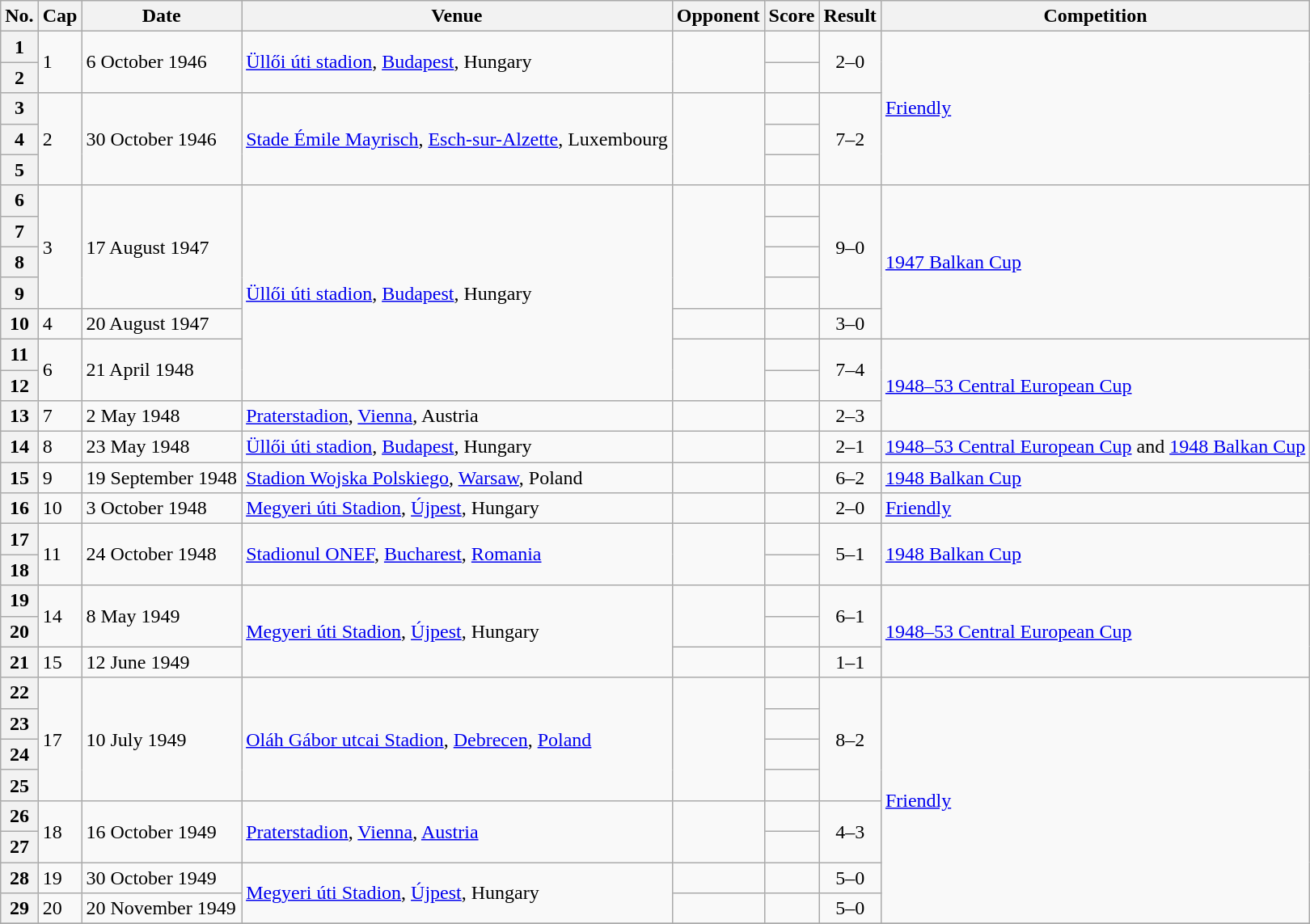<table class="wikitable plainrowheaders sortable">
<tr>
<th scope=col>No.</th>
<th scope=col>Cap</th>
<th scope=col>Date</th>
<th scope=col>Venue</th>
<th scope=col>Opponent</th>
<th scope=col>Score</th>
<th scope=col>Result</th>
<th scope=col>Competition</th>
</tr>
<tr>
<th scope=row>1</th>
<td rowspan=2>1</td>
<td rowspan=2>6 October 1946</td>
<td rowspan=2><a href='#'>Üllői úti stadion</a>, <a href='#'>Budapest</a>, Hungary</td>
<td rowspan=2></td>
<td></td>
<td rowspan=2 style="text-align:center;">2–0</td>
<td rowspan=5><a href='#'>Friendly</a></td>
</tr>
<tr>
<th scope=row>2</th>
<td></td>
</tr>
<tr>
<th scope=row>3</th>
<td rowspan=3>2</td>
<td rowspan=3>30 October 1946</td>
<td rowspan=3><a href='#'>Stade Émile Mayrisch</a>, <a href='#'>Esch-sur-Alzette</a>, Luxembourg</td>
<td rowspan=3></td>
<td></td>
<td rowspan=3 style="text-align:center;">7–2</td>
</tr>
<tr>
<th scope=row>4</th>
<td></td>
</tr>
<tr>
<th scope=row>5</th>
<td></td>
</tr>
<tr>
<th scope=row>6</th>
<td rowspan=4>3</td>
<td rowspan=4>17 August 1947</td>
<td rowspan=7><a href='#'>Üllői úti stadion</a>, <a href='#'>Budapest</a>, Hungary</td>
<td rowspan=4></td>
<td></td>
<td rowspan=4 style="text-align:center;">9–0</td>
<td rowspan=5><a href='#'>1947 Balkan Cup</a></td>
</tr>
<tr>
<th scope=row>7</th>
<td></td>
</tr>
<tr>
<th scope=row>8</th>
<td></td>
</tr>
<tr>
<th scope=row>9</th>
<td></td>
</tr>
<tr>
<th scope=row>10</th>
<td rowspan=1>4</td>
<td rowspan=1>20 August 1947</td>
<td rowspan=1></td>
<td></td>
<td rowspan=1 style="text-align:center;">3–0</td>
</tr>
<tr>
<th scope=row>11</th>
<td rowspan=2>6</td>
<td rowspan=2>21 April 1948</td>
<td rowspan=2></td>
<td></td>
<td rowspan=2 style="text-align:center;">7–4</td>
<td rowspan=3><a href='#'>1948–53 Central European Cup</a></td>
</tr>
<tr>
<th scope=row>12</th>
<td></td>
</tr>
<tr>
<th scope=row>13</th>
<td rowspan=1>7</td>
<td rowspan=1>2 May 1948</td>
<td rowspan=1><a href='#'>Praterstadion</a>, <a href='#'>Vienna</a>, Austria</td>
<td rowspan=1></td>
<td></td>
<td rowspan=1 style="text-align:center;">2–3</td>
</tr>
<tr>
<th scope=row>14</th>
<td rowspan=1>8</td>
<td rowspan=1>23 May 1948</td>
<td rowspan=1><a href='#'>Üllői úti stadion</a>, <a href='#'>Budapest</a>, Hungary</td>
<td rowspan=1></td>
<td></td>
<td rowspan=1 style="text-align:center;">2–1</td>
<td rowspan=1><a href='#'>1948–53 Central European Cup</a> and <a href='#'>1948 Balkan Cup</a></td>
</tr>
<tr>
<th scope=row>15</th>
<td rowspan=1>9</td>
<td rowspan=1>19 September 1948</td>
<td rowspan=1><a href='#'>Stadion Wojska Polskiego</a>, <a href='#'>Warsaw</a>, Poland</td>
<td rowspan=1></td>
<td></td>
<td rowspan=1 style="text-align:center;">6–2</td>
<td rowspan=1><a href='#'>1948 Balkan Cup</a></td>
</tr>
<tr>
<th scope=row>16</th>
<td rowspan=1>10</td>
<td rowspan=1>3 October 1948</td>
<td rowspan=1><a href='#'>Megyeri úti Stadion</a>, <a href='#'>Újpest</a>, Hungary</td>
<td rowspan=1></td>
<td></td>
<td rowspan=1 style="text-align:center;">2–0</td>
<td rowspan=1><a href='#'>Friendly</a></td>
</tr>
<tr>
<th scope=row>17</th>
<td rowspan=2>11</td>
<td rowspan=2>24 October 1948</td>
<td rowspan=2><a href='#'>Stadionul ONEF</a>, <a href='#'>Bucharest</a>, <a href='#'>Romania</a></td>
<td rowspan=2></td>
<td></td>
<td rowspan=2 style="text-align:center;">5–1</td>
<td rowspan=2><a href='#'>1948 Balkan Cup</a></td>
</tr>
<tr>
<th scope=row>18</th>
<td></td>
</tr>
<tr>
<th scope=row>19</th>
<td rowspan=2>14</td>
<td rowspan=2>8 May 1949</td>
<td rowspan=3><a href='#'>Megyeri úti Stadion</a>, <a href='#'>Újpest</a>, Hungary</td>
<td rowspan=2></td>
<td></td>
<td rowspan=2 style="text-align:center;">6–1</td>
<td rowspan=3><a href='#'>1948–53 Central European Cup</a></td>
</tr>
<tr>
<th scope=row>20</th>
<td></td>
</tr>
<tr>
<th scope=row>21</th>
<td rowspan=1>15</td>
<td rowspan=1>12 June 1949</td>
<td rowspan=1></td>
<td></td>
<td rowspan=1 style="text-align:center;">1–1</td>
</tr>
<tr>
<th scope=row>22</th>
<td rowspan=4>17</td>
<td rowspan=4>10 July 1949</td>
<td rowspan=4><a href='#'>Oláh Gábor utcai Stadion</a>, <a href='#'>Debrecen</a>, <a href='#'>Poland</a></td>
<td rowspan=4></td>
<td></td>
<td rowspan=4 style="text-align:center;">8–2</td>
<td rowspan=8><a href='#'>Friendly</a></td>
</tr>
<tr>
<th scope=row>23</th>
<td></td>
</tr>
<tr>
<th scope=row>24</th>
<td></td>
</tr>
<tr>
<th scope=row>25</th>
<td></td>
</tr>
<tr>
<th scope=row>26</th>
<td rowspan=2>18</td>
<td rowspan=2>16 October 1949</td>
<td rowspan=2><a href='#'>Praterstadion</a>, <a href='#'>Vienna</a>, <a href='#'>Austria</a></td>
<td rowspan=2></td>
<td></td>
<td rowspan=2 style="text-align:center;">4–3</td>
</tr>
<tr>
<th scope=row>27</th>
<td></td>
</tr>
<tr>
<th scope=row>28</th>
<td rowspan=1>19</td>
<td rowspan=1>30 October 1949</td>
<td rowspan=2><a href='#'>Megyeri úti Stadion</a>, <a href='#'>Újpest</a>, Hungary</td>
<td rowspan=1></td>
<td></td>
<td rowspan=1 style="text-align:center;">5–0</td>
</tr>
<tr>
<th scope=row>29</th>
<td rowspan=1>20</td>
<td rowspan=1>20 November 1949</td>
<td rowspan=1></td>
<td></td>
<td rowspan=1 style="text-align:center;">5–0</td>
</tr>
<tr>
</tr>
</table>
